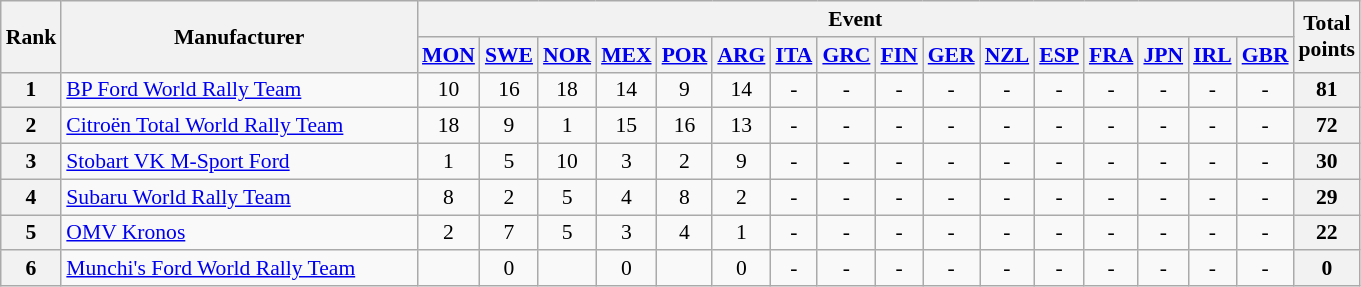<table class="wikitable" style="text-align:center; font-size:90%;">
<tr>
<th rowspan=2>Rank</th>
<th rowspan=2 style="width:16em">Manufacturer</th>
<th colspan=16>Event</th>
<th rowspan=2>Total<br>points</th>
</tr>
<tr valign="top">
<th><a href='#'>MON</a><br></th>
<th><a href='#'>SWE</a><br></th>
<th><a href='#'>NOR</a><br></th>
<th><a href='#'>MEX</a><br></th>
<th><a href='#'>POR</a><br></th>
<th><a href='#'>ARG</a><br></th>
<th><a href='#'>ITA</a><br></th>
<th><a href='#'>GRC</a><br></th>
<th><a href='#'>FIN</a><br></th>
<th><a href='#'>GER</a><br></th>
<th><a href='#'>NZL</a><br></th>
<th><a href='#'>ESP</a><br></th>
<th><a href='#'>FRA</a><br></th>
<th><a href='#'>JPN</a><br></th>
<th><a href='#'>IRL</a><br></th>
<th><a href='#'>GBR</a><br></th>
</tr>
<tr>
<th>1</th>
<td align=left><a href='#'>BP Ford World Rally Team</a></td>
<td>10</td>
<td>16</td>
<td>18</td>
<td>14</td>
<td>9</td>
<td>14</td>
<td>-</td>
<td>-</td>
<td>-</td>
<td>-</td>
<td>-</td>
<td>-</td>
<td>-</td>
<td>-</td>
<td>-</td>
<td>-</td>
<th>81</th>
</tr>
<tr>
<th>2</th>
<td align=left><a href='#'>Citroën Total World Rally Team</a></td>
<td>18</td>
<td>9</td>
<td>1</td>
<td>15</td>
<td>16</td>
<td>13</td>
<td>-</td>
<td>-</td>
<td>-</td>
<td>-</td>
<td>-</td>
<td>-</td>
<td>-</td>
<td>-</td>
<td>-</td>
<td>-</td>
<th>72</th>
</tr>
<tr>
<th>3</th>
<td align=left><a href='#'>Stobart VK M-Sport Ford</a></td>
<td>1</td>
<td>5</td>
<td>10</td>
<td>3</td>
<td>2</td>
<td>9</td>
<td>-</td>
<td>-</td>
<td>-</td>
<td>-</td>
<td>-</td>
<td>-</td>
<td>-</td>
<td>-</td>
<td>-</td>
<td>-</td>
<th>30</th>
</tr>
<tr>
<th>4</th>
<td align=left><a href='#'>Subaru World Rally Team</a></td>
<td>8</td>
<td>2</td>
<td>5</td>
<td>4</td>
<td>8</td>
<td>2</td>
<td>-</td>
<td>-</td>
<td>-</td>
<td>-</td>
<td>-</td>
<td>-</td>
<td>-</td>
<td>-</td>
<td>-</td>
<td>-</td>
<th>29</th>
</tr>
<tr>
<th>5</th>
<td align=left><a href='#'>OMV Kronos</a></td>
<td>2</td>
<td>7</td>
<td>5</td>
<td>3</td>
<td>4</td>
<td>1</td>
<td>-</td>
<td>-</td>
<td>-</td>
<td>-</td>
<td>-</td>
<td>-</td>
<td>-</td>
<td>-</td>
<td>-</td>
<td>-</td>
<th>22</th>
</tr>
<tr>
<th>6</th>
<td align="left"><a href='#'>Munchi's Ford World Rally Team</a></td>
<td></td>
<td>0</td>
<td></td>
<td>0</td>
<td></td>
<td>0</td>
<td>-</td>
<td>-</td>
<td>-</td>
<td>-</td>
<td>-</td>
<td>-</td>
<td>-</td>
<td>-</td>
<td>-</td>
<td>-</td>
<th>0</th>
</tr>
</table>
